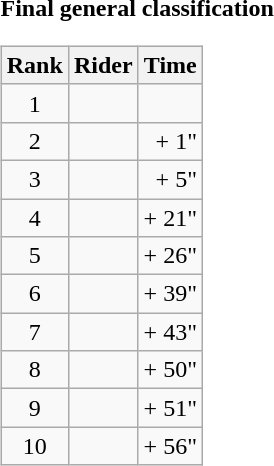<table>
<tr>
<td><strong>Final general classification</strong><br><table class="wikitable">
<tr>
<th scope="col">Rank</th>
<th scope="col">Rider</th>
<th scope="col">Time</th>
</tr>
<tr>
<td style="text-align:center;">1</td>
<td></td>
<td style="text-align:right;"></td>
</tr>
<tr>
<td style="text-align:center;">2</td>
<td></td>
<td style="text-align:right;">+ 1"</td>
</tr>
<tr>
<td style="text-align:center;">3</td>
<td></td>
<td style="text-align:right;">+ 5"</td>
</tr>
<tr>
<td style="text-align:center;">4</td>
<td></td>
<td style="text-align:right;">+ 21"</td>
</tr>
<tr>
<td style="text-align:center;">5</td>
<td></td>
<td style="text-align:right;">+ 26"</td>
</tr>
<tr>
<td style="text-align:center;">6</td>
<td></td>
<td style="text-align:right;">+ 39"</td>
</tr>
<tr>
<td style="text-align:center;">7</td>
<td></td>
<td style="text-align:right;">+ 43"</td>
</tr>
<tr>
<td style="text-align:center;">8</td>
<td></td>
<td style="text-align:right;">+ 50"</td>
</tr>
<tr>
<td style="text-align:center;">9</td>
<td></td>
<td style="text-align:right;">+ 51"</td>
</tr>
<tr>
<td style="text-align:center;">10</td>
<td></td>
<td style="text-align:right;">+ 56"</td>
</tr>
</table>
</td>
</tr>
</table>
